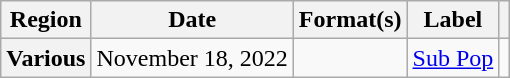<table class="wikitable plainrowheaders">
<tr>
<th scope="col">Region</th>
<th scope="col">Date</th>
<th scope="col">Format(s)</th>
<th scope="col">Label</th>
<th scope="col"></th>
</tr>
<tr>
<th scope="row">Various</th>
<td>November 18, 2022</td>
<td></td>
<td><a href='#'>Sub Pop</a></td>
<td style="text-align:center;"></td>
</tr>
</table>
